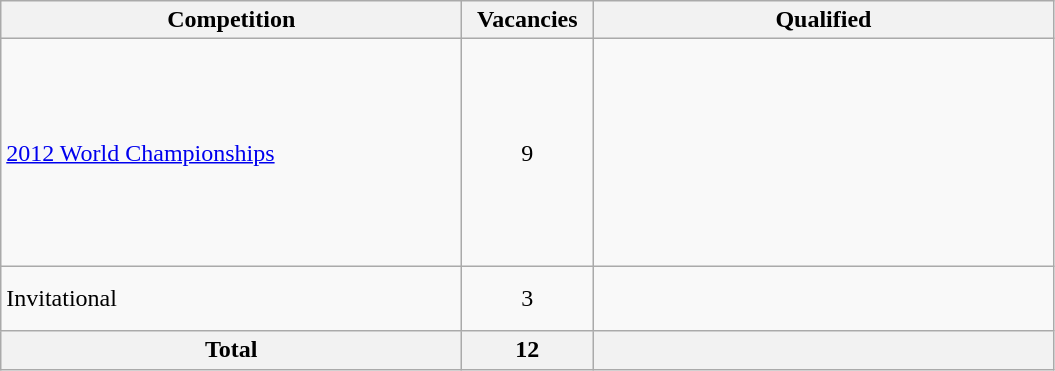<table class = "wikitable">
<tr>
<th width=300>Competition</th>
<th width=80>Vacancies</th>
<th width=300>Qualified</th>
</tr>
<tr>
<td><a href='#'>2012 World Championships</a></td>
<td align="center">9</td>
<td><br><br><br><br><br><br><br><br></td>
</tr>
<tr>
<td>Invitational</td>
<td align="center">3</td>
<td><br><br></td>
</tr>
<tr>
<th>Total</th>
<th>12</th>
<th></th>
</tr>
</table>
